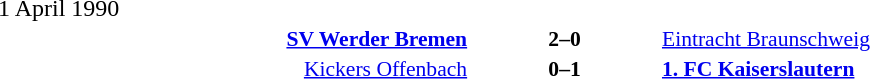<table width=100% cellspacing=1>
<tr>
<th width=25%></th>
<th width=10%></th>
<th width=25%></th>
<th></th>
</tr>
<tr>
<td>1 April 1990</td>
</tr>
<tr style=font-size:90%>
<td align=right><strong><a href='#'>SV Werder Bremen</a></strong></td>
<td align=center><strong>2–0</strong></td>
<td><a href='#'>Eintracht Braunschweig</a></td>
</tr>
<tr style=font-size:90%>
<td align=right><a href='#'>Kickers Offenbach</a></td>
<td align=center><strong>0–1</strong></td>
<td><strong><a href='#'>1. FC Kaiserslautern</a></strong></td>
</tr>
</table>
